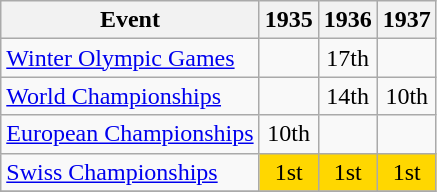<table class="wikitable">
<tr>
<th>Event</th>
<th>1935</th>
<th>1936</th>
<th>1937</th>
</tr>
<tr>
<td><a href='#'>Winter Olympic Games</a></td>
<td></td>
<td align="center">17th</td>
<td></td>
</tr>
<tr>
<td><a href='#'>World Championships</a></td>
<td></td>
<td align="center">14th</td>
<td align="center">10th</td>
</tr>
<tr>
<td><a href='#'>European Championships</a></td>
<td align="center">10th</td>
<td></td>
<td></td>
</tr>
<tr>
<td><a href='#'>Swiss Championships</a></td>
<td align="center" bgcolor="gold">1st</td>
<td align="center" bgcolor="gold">1st</td>
<td align="center" bgcolor="gold">1st</td>
</tr>
<tr>
</tr>
</table>
